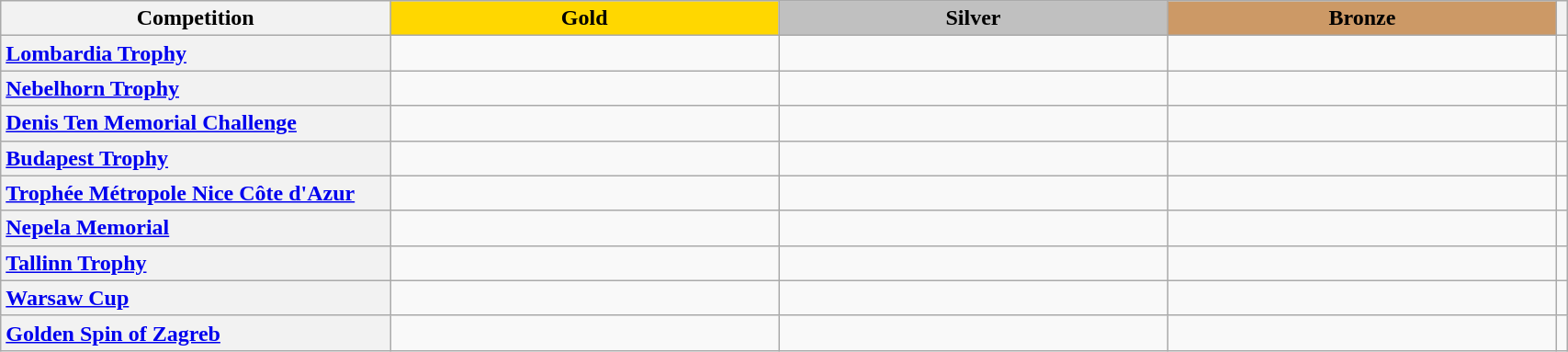<table class="wikitable unsortable" style="text-align:left; width:90%">
<tr>
<th scope="col" style="text-align:center; width:25%">Competition</th>
<td scope="col" style="text-align:center; width:25%; background:gold"><strong>Gold</strong></td>
<td scope="col" style="text-align:center; width:25%; background:silver"><strong>Silver</strong></td>
<td scope="col" style="text-align:center; width:25%; background:#c96"><strong>Bronze</strong></td>
<th scope="col" style="text-align:center"></th>
</tr>
<tr>
<th scope="row" style="text-align:left"> <a href='#'>Lombardia Trophy</a></th>
<td></td>
<td></td>
<td></td>
<td></td>
</tr>
<tr>
<th scope="row" style="text-align:left"> <a href='#'>Nebelhorn Trophy</a></th>
<td></td>
<td></td>
<td></td>
<td></td>
</tr>
<tr>
<th scope="row" style="text-align:left"> <a href='#'>Denis Ten Memorial Challenge</a></th>
<td></td>
<td></td>
<td></td>
<td></td>
</tr>
<tr>
<th scope="row" style="text-align:left"> <a href='#'>Budapest Trophy</a></th>
<td></td>
<td></td>
<td></td>
<td></td>
</tr>
<tr>
<th scope="row" style="text-align:left"> <a href='#'>Trophée Métropole Nice Côte d'Azur</a></th>
<td></td>
<td></td>
<td></td>
<td></td>
</tr>
<tr>
<th scope="row" style="text-align:left"> <a href='#'>Nepela Memorial</a></th>
<td></td>
<td></td>
<td></td>
<td></td>
</tr>
<tr>
<th scope="row" style="text-align:left"> <a href='#'>Tallinn Trophy</a></th>
<td></td>
<td></td>
<td></td>
<td></td>
</tr>
<tr>
<th scope="row" style="text-align:left"> <a href='#'>Warsaw Cup</a></th>
<td></td>
<td></td>
<td></td>
<td></td>
</tr>
<tr>
<th scope="row" style="text-align:left"> <a href='#'>Golden Spin of Zagreb</a></th>
<td></td>
<td></td>
<td></td>
<td></td>
</tr>
</table>
